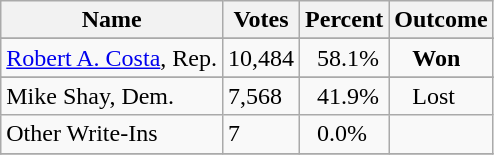<table class="wikitable">
<tr>
<th>Name</th>
<th>Votes</th>
<th>Percent</th>
<th>Outcome</th>
</tr>
<tr>
</tr>
<tr>
<td><a href='#'>Robert A. Costa</a>, Rep.</td>
<td>10,484</td>
<td>  58.1%</td>
<td>   <strong>Won</strong></td>
</tr>
<tr>
</tr>
<tr>
<td>Mike Shay, Dem.</td>
<td>7,568</td>
<td>  41.9%</td>
<td>   Lost</td>
</tr>
<tr>
<td>Other Write-Ins</td>
<td>7</td>
<td>  0.0%</td>
<td>   </td>
</tr>
<tr>
</tr>
</table>
